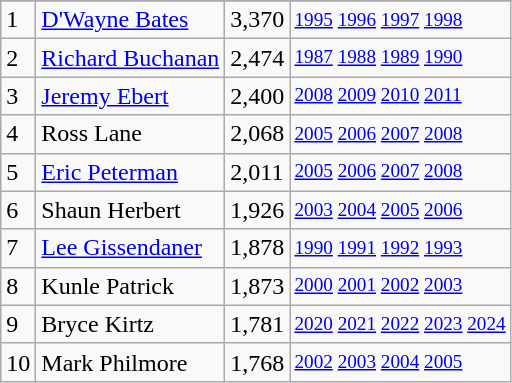<table class="wikitable">
<tr>
</tr>
<tr>
<td>1</td>
<td><a href='#'>D'Wayne Bates</a></td>
<td>3,370</td>
<td style="font-size:80%;"><a href='#'>1995</a> <a href='#'>1996</a> <a href='#'>1997</a> <a href='#'>1998</a></td>
</tr>
<tr>
<td>2</td>
<td><a href='#'>Richard Buchanan</a></td>
<td>2,474</td>
<td style="font-size:80%;"><a href='#'>1987</a> <a href='#'>1988</a> <a href='#'>1989</a> <a href='#'>1990</a></td>
</tr>
<tr>
<td>3</td>
<td><a href='#'>Jeremy Ebert</a></td>
<td>2,400</td>
<td style="font-size:80%;"><a href='#'>2008</a> <a href='#'>2009</a> <a href='#'>2010</a> <a href='#'>2011</a></td>
</tr>
<tr>
<td>4</td>
<td>Ross Lane</td>
<td>2,068</td>
<td style="font-size:80%;"><a href='#'>2005</a> <a href='#'>2006</a> <a href='#'>2007</a> <a href='#'>2008</a></td>
</tr>
<tr>
<td>5</td>
<td><a href='#'>Eric Peterman</a></td>
<td>2,011</td>
<td style="font-size:80%;"><a href='#'>2005</a> <a href='#'>2006</a> <a href='#'>2007</a> <a href='#'>2008</a></td>
</tr>
<tr>
<td>6</td>
<td>Shaun Herbert</td>
<td>1,926</td>
<td style="font-size:80%;"><a href='#'>2003</a> <a href='#'>2004</a> <a href='#'>2005</a> <a href='#'>2006</a></td>
</tr>
<tr>
<td>7</td>
<td><a href='#'>Lee Gissendaner</a></td>
<td>1,878</td>
<td style="font-size:80%;"><a href='#'>1990</a> <a href='#'>1991</a> <a href='#'>1992</a> <a href='#'>1993</a></td>
</tr>
<tr>
<td>8</td>
<td>Kunle Patrick</td>
<td>1,873</td>
<td style="font-size:80%;"><a href='#'>2000</a> <a href='#'>2001</a> <a href='#'>2002</a> <a href='#'>2003</a></td>
</tr>
<tr>
<td>9</td>
<td>Bryce Kirtz</td>
<td>1,781</td>
<td style="font-size:80%;"><a href='#'>2020</a> <a href='#'>2021</a> <a href='#'>2022</a> <a href='#'>2023</a> <a href='#'>2024</a></td>
</tr>
<tr>
<td>10</td>
<td>Mark Philmore</td>
<td>1,768</td>
<td style="font-size:80%;"><a href='#'>2002</a> <a href='#'>2003</a> <a href='#'>2004</a> <a href='#'>2005</a></td>
</tr>
</table>
